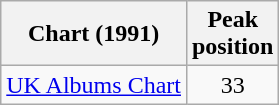<table class="wikitable">
<tr>
<th>Chart (1991)</th>
<th>Peak<br>position</th>
</tr>
<tr>
<td><a href='#'>UK Albums Chart</a></td>
<td style="text-align:center;">33</td>
</tr>
</table>
